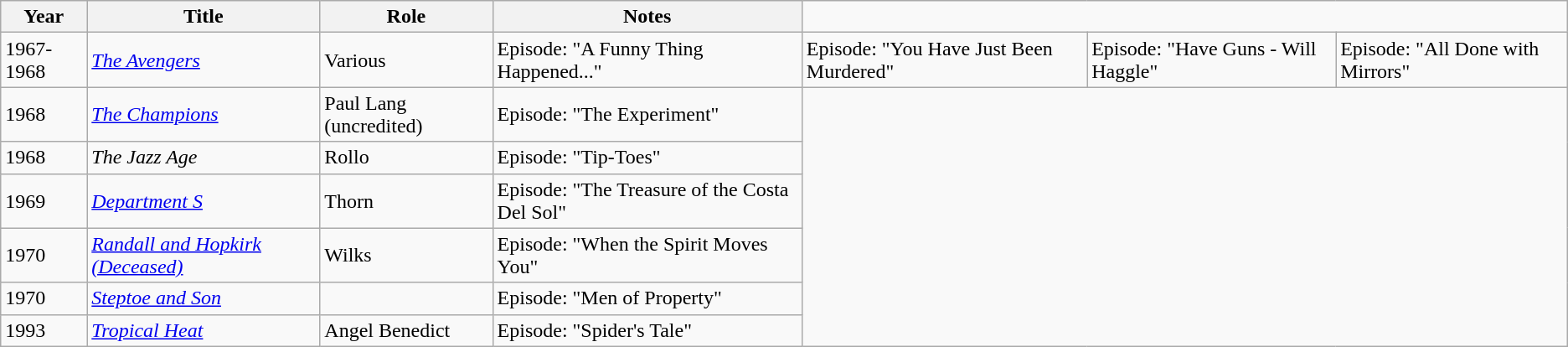<table class = "wikitable sortable">
<tr>
<th>Year</th>
<th>Title</th>
<th>Role</th>
<th class = "unsortable">Notes</th>
</tr>
<tr>
<td>1967-1968</td>
<td><em><a href='#'>The Avengers</a></em></td>
<td>Various</td>
<td>Episode: "A Funny Thing Happened..."</td>
<td>Episode: "You Have Just Been Murdered"</td>
<td>Episode: "Have Guns - Will Haggle"</td>
<td>Episode: "All Done with Mirrors"</td>
</tr>
<tr>
<td>1968</td>
<td><em><a href='#'>The Champions</a></em></td>
<td>Paul Lang (uncredited)</td>
<td>Episode: "The Experiment"</td>
</tr>
<tr>
<td>1968</td>
<td><em>The Jazz Age</em></td>
<td>Rollo</td>
<td>Episode: "Tip-Toes"</td>
</tr>
<tr>
<td>1969</td>
<td><em><a href='#'>Department S</a></em></td>
<td>Thorn</td>
<td>Episode: "The Treasure of the Costa Del Sol"</td>
</tr>
<tr>
<td>1970</td>
<td><em><a href='#'>Randall and Hopkirk (Deceased)</a></em></td>
<td>Wilks</td>
<td>Episode: "When the Spirit Moves You"</td>
</tr>
<tr>
<td>1970</td>
<td><em><a href='#'>Steptoe and Son</a></em></td>
<td></td>
<td>Episode: "Men of Property"</td>
</tr>
<tr>
<td>1993</td>
<td><em><a href='#'>Tropical Heat</a></em></td>
<td>Angel Benedict</td>
<td>Episode: "Spider's Tale"</td>
</tr>
</table>
